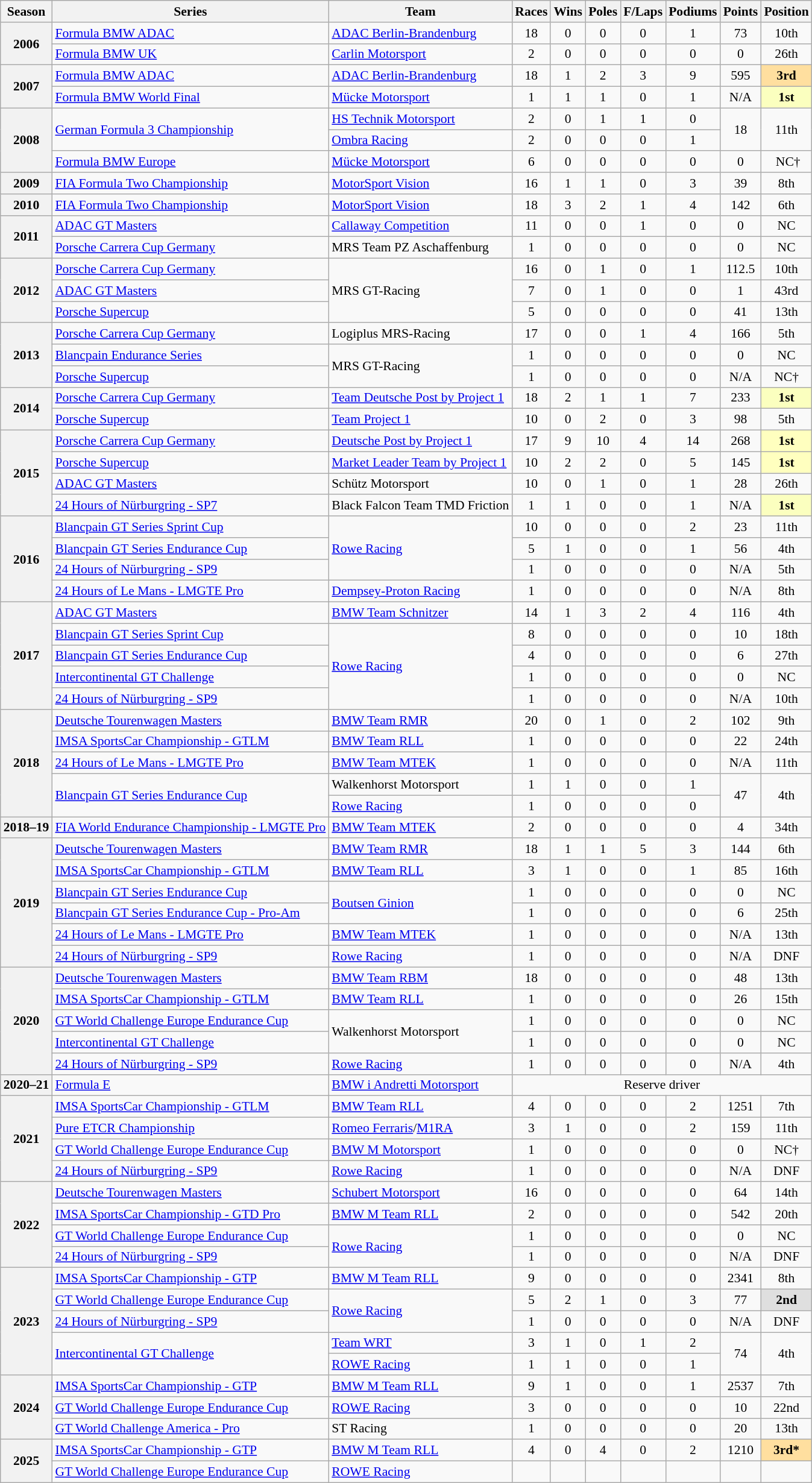<table class="wikitable" style="font-size: 90%; text-align:center">
<tr>
<th>Season</th>
<th>Series</th>
<th>Team</th>
<th>Races</th>
<th>Wins</th>
<th>Poles</th>
<th>F/Laps</th>
<th>Podiums</th>
<th>Points</th>
<th>Position</th>
</tr>
<tr>
<th rowspan=2>2006</th>
<td align=left><a href='#'>Formula BMW ADAC</a></td>
<td align=left><a href='#'>ADAC Berlin-Brandenburg</a></td>
<td>18</td>
<td>0</td>
<td>0</td>
<td>0</td>
<td>1</td>
<td>73</td>
<td>10th</td>
</tr>
<tr>
<td align=left><a href='#'>Formula BMW UK</a></td>
<td align=left><a href='#'>Carlin Motorsport</a></td>
<td>2</td>
<td>0</td>
<td>0</td>
<td>0</td>
<td>0</td>
<td>0</td>
<td>26th</td>
</tr>
<tr>
<th rowspan=2>2007</th>
<td align=left><a href='#'>Formula BMW ADAC</a></td>
<td align=left><a href='#'>ADAC Berlin-Brandenburg</a></td>
<td>18</td>
<td>1</td>
<td>2</td>
<td>3</td>
<td>9</td>
<td>595</td>
<td style="background:#FFDF9F;"><strong>3rd</strong></td>
</tr>
<tr>
<td align=left><a href='#'>Formula BMW World Final</a></td>
<td align=left><a href='#'>Mücke Motorsport</a></td>
<td>1</td>
<td>1</td>
<td>1</td>
<td>0</td>
<td>1</td>
<td>N/A</td>
<td style="background:#FBFFBF;"><strong>1st</strong></td>
</tr>
<tr>
<th rowspan=3>2008</th>
<td align=left rowspan=2><a href='#'>German Formula 3 Championship</a></td>
<td align=left><a href='#'>HS Technik Motorsport</a></td>
<td>2</td>
<td>0</td>
<td>1</td>
<td>1</td>
<td>0</td>
<td rowspan=2>18</td>
<td rowspan=2>11th</td>
</tr>
<tr>
<td align=left><a href='#'>Ombra Racing</a></td>
<td>2</td>
<td>0</td>
<td>0</td>
<td>0</td>
<td>1</td>
</tr>
<tr>
<td align=left><a href='#'>Formula BMW Europe</a></td>
<td align=left><a href='#'>Mücke Motorsport</a></td>
<td>6</td>
<td>0</td>
<td>0</td>
<td>0</td>
<td>0</td>
<td>0</td>
<td> NC†</td>
</tr>
<tr>
<th>2009</th>
<td align=left><a href='#'>FIA Formula Two Championship</a></td>
<td align=left><a href='#'>MotorSport Vision</a></td>
<td>16</td>
<td>1</td>
<td>1</td>
<td>0</td>
<td>3</td>
<td>39</td>
<td>8th</td>
</tr>
<tr>
<th>2010</th>
<td align=left><a href='#'>FIA Formula Two Championship</a></td>
<td align=left><a href='#'>MotorSport Vision</a></td>
<td>18</td>
<td>3</td>
<td>2</td>
<td>1</td>
<td>4</td>
<td>142</td>
<td>6th</td>
</tr>
<tr>
<th rowspan=2>2011</th>
<td align=left><a href='#'>ADAC GT Masters</a></td>
<td align=left><a href='#'>Callaway Competition</a></td>
<td>11</td>
<td>0</td>
<td>0</td>
<td>1</td>
<td>0</td>
<td>0</td>
<td>NC</td>
</tr>
<tr>
<td align=left><a href='#'>Porsche Carrera Cup Germany</a></td>
<td align=left>MRS Team PZ Aschaffenburg</td>
<td>1</td>
<td>0</td>
<td>0</td>
<td>0</td>
<td>0</td>
<td>0</td>
<td>NC</td>
</tr>
<tr>
<th rowspan=3>2012</th>
<td align=left><a href='#'>Porsche Carrera Cup Germany</a></td>
<td align=left rowspan=3>MRS GT-Racing</td>
<td>16</td>
<td>0</td>
<td>1</td>
<td>0</td>
<td>1</td>
<td>112.5</td>
<td>10th</td>
</tr>
<tr>
<td align=left><a href='#'>ADAC GT Masters</a></td>
<td>7</td>
<td>0</td>
<td>1</td>
<td>0</td>
<td>0</td>
<td>1</td>
<td>43rd</td>
</tr>
<tr>
<td align=left><a href='#'>Porsche Supercup</a></td>
<td>5</td>
<td>0</td>
<td>0</td>
<td>0</td>
<td>0</td>
<td>41</td>
<td>13th</td>
</tr>
<tr>
<th rowspan=3>2013</th>
<td align=left><a href='#'>Porsche Carrera Cup Germany</a></td>
<td align=left>Logiplus MRS-Racing</td>
<td>17</td>
<td>0</td>
<td>0</td>
<td>1</td>
<td>4</td>
<td>166</td>
<td>5th</td>
</tr>
<tr>
<td align=left><a href='#'>Blancpain Endurance Series</a></td>
<td align=left rowspan=2>MRS GT-Racing</td>
<td>1</td>
<td>0</td>
<td>0</td>
<td>0</td>
<td>0</td>
<td>0</td>
<td>NC</td>
</tr>
<tr>
<td align=left><a href='#'>Porsche Supercup</a></td>
<td>1</td>
<td>0</td>
<td>0</td>
<td>0</td>
<td>0</td>
<td>N/A</td>
<td>NC†</td>
</tr>
<tr>
<th rowspan=2>2014</th>
<td align=left><a href='#'>Porsche Carrera Cup Germany</a></td>
<td align=left><a href='#'>Team Deutsche Post by Project 1</a></td>
<td>18</td>
<td>2</td>
<td>1</td>
<td>1</td>
<td>7</td>
<td>233</td>
<td style="background:#FBFFBF;"><strong>1st</strong></td>
</tr>
<tr>
<td align=left><a href='#'>Porsche Supercup</a></td>
<td align=left><a href='#'>Team Project 1</a></td>
<td>10</td>
<td>0</td>
<td>2</td>
<td>0</td>
<td>3</td>
<td>98</td>
<td>5th</td>
</tr>
<tr>
<th rowspan="4">2015</th>
<td align=left><a href='#'>Porsche Carrera Cup Germany</a></td>
<td align=left><a href='#'>Deutsche Post by Project 1</a></td>
<td>17</td>
<td>9</td>
<td>10</td>
<td>4</td>
<td>14</td>
<td>268</td>
<td style="background:#FFFFBF;"><strong>1st</strong></td>
</tr>
<tr>
<td align=left><a href='#'>Porsche Supercup</a></td>
<td align=left><a href='#'>Market Leader Team by Project 1</a></td>
<td>10</td>
<td>2</td>
<td>2</td>
<td>0</td>
<td>5</td>
<td>145</td>
<td style="background:#FFFFBF;"><strong>1st</strong></td>
</tr>
<tr>
<td align=left><a href='#'>ADAC GT Masters</a></td>
<td align=left>Schütz Motorsport</td>
<td>10</td>
<td>0</td>
<td>1</td>
<td>0</td>
<td>1</td>
<td>28</td>
<td>26th</td>
</tr>
<tr>
<td align=left><a href='#'>24 Hours of Nürburgring - SP7</a></td>
<td align=left>Black Falcon Team TMD Friction</td>
<td>1</td>
<td>1</td>
<td>0</td>
<td>0</td>
<td>1</td>
<td>N/A</td>
<td style="background:#FBFFBF;"><strong>1st</strong></td>
</tr>
<tr>
<th rowspan="4">2016</th>
<td align="left"><a href='#'>Blancpain GT Series Sprint Cup</a></td>
<td rowspan="3" align="left"><a href='#'>Rowe Racing</a></td>
<td>10</td>
<td>0</td>
<td>0</td>
<td>0</td>
<td>2</td>
<td>23</td>
<td>11th</td>
</tr>
<tr>
<td align=left><a href='#'>Blancpain GT Series Endurance Cup</a></td>
<td>5</td>
<td>1</td>
<td>0</td>
<td>0</td>
<td>1</td>
<td>56</td>
<td>4th</td>
</tr>
<tr>
<td align=left><a href='#'>24 Hours of Nürburgring - SP9</a></td>
<td>1</td>
<td>0</td>
<td>0</td>
<td>0</td>
<td>0</td>
<td>N/A</td>
<td>5th</td>
</tr>
<tr>
<td align=left><a href='#'>24 Hours of Le Mans - LMGTE Pro</a></td>
<td align=left><a href='#'>Dempsey-Proton Racing</a></td>
<td>1</td>
<td>0</td>
<td>0</td>
<td>0</td>
<td>0</td>
<td>N/A</td>
<td>8th</td>
</tr>
<tr>
<th rowspan="5">2017</th>
<td align=left><a href='#'>ADAC GT Masters</a></td>
<td align=left><a href='#'>BMW Team Schnitzer</a></td>
<td>14</td>
<td>1</td>
<td>3</td>
<td>2</td>
<td>4</td>
<td>116</td>
<td>4th</td>
</tr>
<tr>
<td align=left><a href='#'>Blancpain GT Series Sprint Cup</a></td>
<td rowspan="4" align="left"><a href='#'>Rowe Racing</a></td>
<td>8</td>
<td>0</td>
<td>0</td>
<td>0</td>
<td>0</td>
<td>10</td>
<td>18th</td>
</tr>
<tr>
<td align=left><a href='#'>Blancpain GT Series Endurance Cup</a></td>
<td>4</td>
<td>0</td>
<td>0</td>
<td>0</td>
<td>0</td>
<td>6</td>
<td>27th</td>
</tr>
<tr>
<td align=left><a href='#'>Intercontinental GT Challenge</a></td>
<td>1</td>
<td>0</td>
<td>0</td>
<td>0</td>
<td>0</td>
<td>0</td>
<td>NC</td>
</tr>
<tr>
<td align=left><a href='#'>24 Hours of Nürburgring - SP9</a></td>
<td>1</td>
<td>0</td>
<td>0</td>
<td>0</td>
<td>0</td>
<td>N/A</td>
<td>10th</td>
</tr>
<tr>
<th rowspan=5>2018</th>
<td align=left><a href='#'>Deutsche Tourenwagen Masters</a></td>
<td align=left><a href='#'>BMW Team RMR</a></td>
<td>20</td>
<td>0</td>
<td>1</td>
<td>0</td>
<td>2</td>
<td>102</td>
<td>9th</td>
</tr>
<tr>
<td align=left><a href='#'>IMSA SportsCar Championship - GTLM</a></td>
<td align=left><a href='#'>BMW Team RLL</a></td>
<td>1</td>
<td>0</td>
<td>0</td>
<td>0</td>
<td>0</td>
<td>22</td>
<td>24th</td>
</tr>
<tr>
<td align=left><a href='#'>24 Hours of Le Mans - LMGTE Pro</a></td>
<td align=left><a href='#'>BMW Team MTEK</a></td>
<td>1</td>
<td>0</td>
<td>0</td>
<td>0</td>
<td>0</td>
<td>N/A</td>
<td>11th</td>
</tr>
<tr>
<td align=left rowspan=2><a href='#'>Blancpain GT Series Endurance Cup</a></td>
<td align=left>Walkenhorst Motorsport</td>
<td>1</td>
<td>1</td>
<td>0</td>
<td>0</td>
<td>1</td>
<td rowspan=2>47</td>
<td rowspan=2>4th</td>
</tr>
<tr>
<td align=left><a href='#'>Rowe Racing</a></td>
<td>1</td>
<td>0</td>
<td>0</td>
<td>0</td>
<td>0</td>
</tr>
<tr>
<th>2018–19</th>
<td align=left><a href='#'>FIA World Endurance Championship - LMGTE Pro</a></td>
<td align=left><a href='#'>BMW Team MTEK</a></td>
<td>2</td>
<td>0</td>
<td>0</td>
<td>0</td>
<td>0</td>
<td>4</td>
<td>34th</td>
</tr>
<tr>
<th rowspan="6">2019</th>
<td align=left><a href='#'>Deutsche Tourenwagen Masters</a></td>
<td align=left><a href='#'>BMW Team RMR</a></td>
<td>18</td>
<td>1</td>
<td>1</td>
<td>5</td>
<td>3</td>
<td>144</td>
<td>6th</td>
</tr>
<tr>
<td align=left><a href='#'>IMSA SportsCar Championship - GTLM</a></td>
<td align=left><a href='#'>BMW Team RLL</a></td>
<td>3</td>
<td>1</td>
<td>0</td>
<td>0</td>
<td>1</td>
<td>85</td>
<td>16th</td>
</tr>
<tr>
<td align=left><a href='#'>Blancpain GT Series Endurance Cup</a></td>
<td align=left rowspan=2><a href='#'>Boutsen Ginion</a></td>
<td>1</td>
<td>0</td>
<td>0</td>
<td>0</td>
<td>0</td>
<td>0</td>
<td>NC</td>
</tr>
<tr>
<td align=left><a href='#'>Blancpain GT Series Endurance Cup - Pro-Am</a></td>
<td>1</td>
<td>0</td>
<td>0</td>
<td>0</td>
<td>0</td>
<td>6</td>
<td>25th</td>
</tr>
<tr>
<td align=left><a href='#'>24 Hours of Le Mans - LMGTE Pro</a></td>
<td align=left><a href='#'>BMW Team MTEK</a></td>
<td>1</td>
<td>0</td>
<td>0</td>
<td>0</td>
<td>0</td>
<td>N/A</td>
<td>13th</td>
</tr>
<tr>
<td align=left><a href='#'>24 Hours of Nürburgring - SP9</a></td>
<td align=left><a href='#'>Rowe Racing</a></td>
<td>1</td>
<td>0</td>
<td>0</td>
<td>0</td>
<td>0</td>
<td>N/A</td>
<td>DNF</td>
</tr>
<tr>
<th rowspan="5">2020</th>
<td align="left"><a href='#'>Deutsche Tourenwagen Masters</a></td>
<td align="left"><a href='#'>BMW Team RBM</a></td>
<td>18</td>
<td>0</td>
<td>0</td>
<td>0</td>
<td>0</td>
<td>48</td>
<td>13th</td>
</tr>
<tr>
<td align=left><a href='#'>IMSA SportsCar Championship - GTLM</a></td>
<td align=left><a href='#'>BMW Team RLL</a></td>
<td>1</td>
<td>0</td>
<td>0</td>
<td>0</td>
<td>0</td>
<td>26</td>
<td>15th</td>
</tr>
<tr>
<td align=left><a href='#'>GT World Challenge Europe Endurance Cup</a></td>
<td rowspan=2 align=left>Walkenhorst Motorsport</td>
<td>1</td>
<td>0</td>
<td>0</td>
<td>0</td>
<td>0</td>
<td>0</td>
<td>NC</td>
</tr>
<tr>
<td align=left><a href='#'>Intercontinental GT Challenge</a></td>
<td>1</td>
<td>0</td>
<td>0</td>
<td>0</td>
<td>0</td>
<td>0</td>
<td>NC</td>
</tr>
<tr>
<td align=left><a href='#'>24 Hours of Nürburgring - SP9</a></td>
<td align=left><a href='#'>Rowe Racing</a></td>
<td>1</td>
<td>0</td>
<td>0</td>
<td>0</td>
<td>0</td>
<td>N/A</td>
<td>4th</td>
</tr>
<tr>
<th>2020–21</th>
<td align=left><a href='#'>Formula E</a></td>
<td align=left><a href='#'>BMW i Andretti Motorsport</a></td>
<td colspan="7">Reserve driver</td>
</tr>
<tr>
<th rowspan="4">2021</th>
<td align=left><a href='#'>IMSA SportsCar Championship - GTLM</a></td>
<td align=left><a href='#'>BMW Team RLL</a></td>
<td>4</td>
<td>0</td>
<td>0</td>
<td>0</td>
<td>2</td>
<td>1251</td>
<td>7th</td>
</tr>
<tr>
<td align=left><a href='#'>Pure ETCR Championship</a></td>
<td align=left><a href='#'>Romeo Ferraris</a>/<a href='#'>M1RA</a></td>
<td>3</td>
<td>1</td>
<td>0</td>
<td>0</td>
<td>2</td>
<td>159</td>
<td>11th</td>
</tr>
<tr>
<td align=left><a href='#'>GT World Challenge Europe Endurance Cup</a></td>
<td align=left><a href='#'>BMW M Motorsport</a></td>
<td>1</td>
<td>0</td>
<td>0</td>
<td>0</td>
<td>0</td>
<td>0</td>
<td>NC†</td>
</tr>
<tr>
<td align=left><a href='#'>24 Hours of Nürburgring - SP9</a></td>
<td align=left><a href='#'>Rowe Racing</a></td>
<td>1</td>
<td>0</td>
<td>0</td>
<td>0</td>
<td>0</td>
<td>N/A</td>
<td>DNF</td>
</tr>
<tr>
<th rowspan="4">2022</th>
<td align="left"><a href='#'>Deutsche Tourenwagen Masters</a></td>
<td align="left"><a href='#'>Schubert Motorsport</a></td>
<td>16</td>
<td>0</td>
<td>0</td>
<td>0</td>
<td>0</td>
<td>64</td>
<td>14th</td>
</tr>
<tr>
<td align=left><a href='#'>IMSA SportsCar Championship - GTD Pro</a></td>
<td align=left><a href='#'>BMW M Team RLL</a></td>
<td>2</td>
<td>0</td>
<td>0</td>
<td>0</td>
<td>0</td>
<td>542</td>
<td>20th</td>
</tr>
<tr>
<td align=left><a href='#'>GT World Challenge Europe Endurance Cup</a></td>
<td rowspan="2" align="left"><a href='#'>Rowe Racing</a></td>
<td>1</td>
<td>0</td>
<td>0</td>
<td>0</td>
<td>0</td>
<td>0</td>
<td>NC</td>
</tr>
<tr>
<td align=left><a href='#'>24 Hours of Nürburgring - SP9</a></td>
<td>1</td>
<td>0</td>
<td>0</td>
<td>0</td>
<td>0</td>
<td>N/A</td>
<td>DNF</td>
</tr>
<tr>
<th rowspan="5">2023</th>
<td align=left><a href='#'>IMSA SportsCar Championship - GTP</a></td>
<td align=left><a href='#'>BMW M Team RLL</a></td>
<td>9</td>
<td>0</td>
<td>0</td>
<td>0</td>
<td>0</td>
<td>2341</td>
<td>8th</td>
</tr>
<tr>
<td align=left><a href='#'>GT World Challenge Europe Endurance Cup</a></td>
<td rowspan="2" align="left"><a href='#'>Rowe Racing</a></td>
<td>5</td>
<td>2</td>
<td>1</td>
<td>0</td>
<td>3</td>
<td>77</td>
<td style="background:#DFDFDF;"><strong>2nd</strong></td>
</tr>
<tr>
<td align=left><a href='#'>24 Hours of Nürburgring - SP9</a></td>
<td>1</td>
<td>0</td>
<td>0</td>
<td>0</td>
<td>0</td>
<td>N/A</td>
<td>DNF</td>
</tr>
<tr>
<td rowspan="2" align="left"><a href='#'>Intercontinental GT Challenge</a></td>
<td align=left><a href='#'>Team WRT</a></td>
<td>3</td>
<td>1</td>
<td>0</td>
<td>1</td>
<td>2</td>
<td rowspan="2">74</td>
<td rowspan="2">4th</td>
</tr>
<tr>
<td align=left><a href='#'>ROWE Racing</a></td>
<td>1</td>
<td>1</td>
<td>0</td>
<td>0</td>
<td>1</td>
</tr>
<tr>
<th rowspan="3">2024</th>
<td align=left><a href='#'>IMSA SportsCar Championship - GTP</a></td>
<td align=left><a href='#'>BMW M Team RLL</a></td>
<td>9</td>
<td>1</td>
<td>0</td>
<td>0</td>
<td>1</td>
<td>2537</td>
<td>7th</td>
</tr>
<tr>
<td align=left><a href='#'>GT World Challenge Europe Endurance Cup</a></td>
<td align=left><a href='#'>ROWE Racing</a></td>
<td>3</td>
<td>0</td>
<td>0</td>
<td>0</td>
<td>0</td>
<td>10</td>
<td>22nd</td>
</tr>
<tr>
<td align=left><a href='#'>GT World Challenge America - Pro</a></td>
<td align=left>ST Racing</td>
<td>1</td>
<td>0</td>
<td>0</td>
<td>0</td>
<td>0</td>
<td>20</td>
<td>13th</td>
</tr>
<tr>
<th rowspan="2">2025</th>
<td align=left><a href='#'>IMSA SportsCar Championship - GTP</a></td>
<td align=left><a href='#'>BMW M Team RLL</a></td>
<td>4</td>
<td>0</td>
<td>4</td>
<td>0</td>
<td>2</td>
<td>1210</td>
<td style="background:#FFDF9F;"><strong>3rd*</strong></td>
</tr>
<tr>
<td align="left"><a href='#'>GT World Challenge Europe Endurance Cup</a></td>
<td align="left"><a href='#'>ROWE Racing</a></td>
<td></td>
<td></td>
<td></td>
<td></td>
<td></td>
<td></td>
<td></td>
</tr>
</table>
